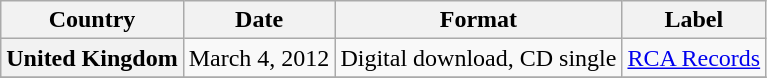<table class="wikitable plainrowheaders">
<tr>
<th scope="col">Country</th>
<th scope="col">Date</th>
<th scope="col">Format</th>
<th scope="col">Label</th>
</tr>
<tr>
<th scope="row">United Kingdom</th>
<td>March 4, 2012</td>
<td>Digital download, CD single</td>
<td><a href='#'>RCA Records</a></td>
</tr>
<tr>
</tr>
</table>
